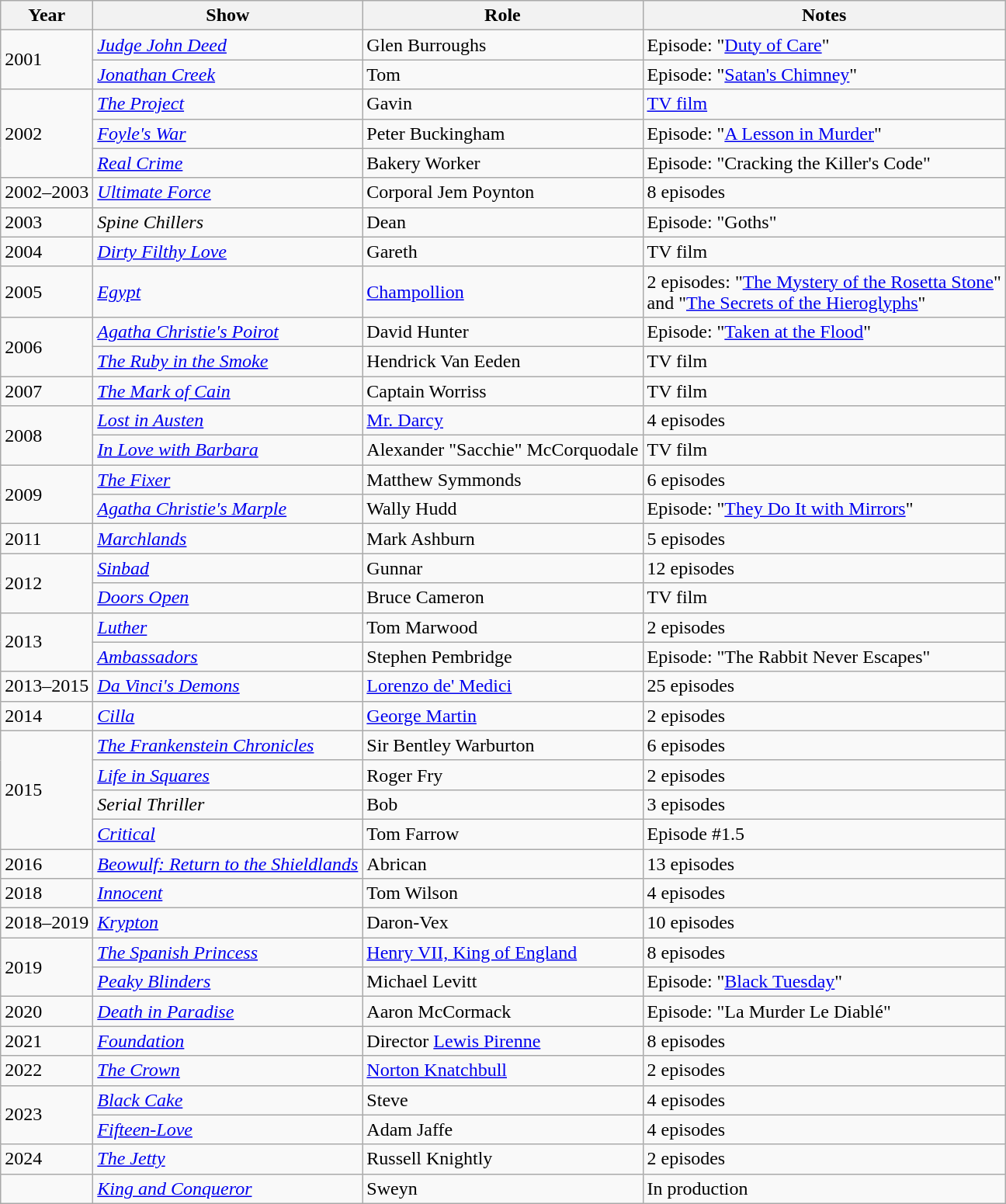<table class="wikitable sortable">
<tr>
<th>Year</th>
<th>Show</th>
<th>Role</th>
<th class="unsortable">Notes</th>
</tr>
<tr>
<td rowspan="2">2001</td>
<td><em><a href='#'>Judge John Deed</a></em></td>
<td>Glen Burroughs</td>
<td>Episode: "<a href='#'>Duty of Care</a>"</td>
</tr>
<tr>
<td><em><a href='#'>Jonathan Creek</a></em></td>
<td>Tom</td>
<td>Episode: "<a href='#'>Satan's Chimney</a>"</td>
</tr>
<tr>
<td rowspan="3">2002</td>
<td><em><a href='#'>The Project</a></em></td>
<td>Gavin</td>
<td><a href='#'>TV film</a></td>
</tr>
<tr>
<td><em><a href='#'>Foyle's War</a></em></td>
<td>Peter Buckingham</td>
<td>Episode: "<a href='#'>A Lesson in Murder</a>"</td>
</tr>
<tr>
<td><em><a href='#'>Real Crime</a></em></td>
<td>Bakery Worker</td>
<td>Episode: "Cracking the Killer's Code"</td>
</tr>
<tr>
<td>2002–2003</td>
<td><em><a href='#'>Ultimate Force</a></em></td>
<td>Corporal Jem Poynton</td>
<td>8 episodes</td>
</tr>
<tr>
<td>2003</td>
<td><em>Spine Chillers</em></td>
<td>Dean</td>
<td>Episode: "Goths"</td>
</tr>
<tr>
<td>2004</td>
<td><em><a href='#'>Dirty Filthy Love</a></em></td>
<td>Gareth</td>
<td>TV film</td>
</tr>
<tr>
<td>2005</td>
<td><em><a href='#'>Egypt</a></em></td>
<td><a href='#'>Champollion</a></td>
<td>2 episodes: "<a href='#'>The Mystery of the Rosetta Stone</a>"<br>and "<a href='#'>The Secrets of the Hieroglyphs</a>"</td>
</tr>
<tr>
<td rowspan="2">2006</td>
<td><em><a href='#'>Agatha Christie's Poirot</a></em></td>
<td>David Hunter</td>
<td>Episode: "<a href='#'>Taken at the Flood</a>"</td>
</tr>
<tr>
<td><em><a href='#'>The Ruby in the Smoke</a></em></td>
<td>Hendrick Van Eeden</td>
<td>TV film</td>
</tr>
<tr>
<td>2007</td>
<td><em><a href='#'>The Mark of Cain</a></em></td>
<td>Captain Worriss</td>
<td>TV film</td>
</tr>
<tr>
<td rowspan="2">2008</td>
<td><em><a href='#'>Lost in Austen</a></em></td>
<td><a href='#'>Mr. Darcy</a></td>
<td>4 episodes</td>
</tr>
<tr>
<td><em><a href='#'>In Love with Barbara</a></em></td>
<td>Alexander "Sacchie" McCorquodale</td>
<td>TV film</td>
</tr>
<tr>
<td rowspan="2">2009</td>
<td><em><a href='#'>The Fixer</a></em></td>
<td>Matthew Symmonds</td>
<td>6 episodes</td>
</tr>
<tr>
<td><em><a href='#'>Agatha Christie's Marple</a></em></td>
<td>Wally Hudd</td>
<td>Episode: "<a href='#'>They Do It with Mirrors</a>"</td>
</tr>
<tr>
<td>2011</td>
<td><em><a href='#'>Marchlands</a></em></td>
<td>Mark Ashburn</td>
<td>5 episodes</td>
</tr>
<tr>
<td rowspan="2">2012</td>
<td><em><a href='#'>Sinbad</a></em></td>
<td>Gunnar</td>
<td>12 episodes</td>
</tr>
<tr>
<td><em><a href='#'>Doors Open</a></em></td>
<td>Bruce Cameron</td>
<td>TV film</td>
</tr>
<tr>
<td rowspan="2">2013</td>
<td><em><a href='#'>Luther</a></em></td>
<td>Tom Marwood</td>
<td>2 episodes</td>
</tr>
<tr>
<td><em><a href='#'>Ambassadors</a></em></td>
<td>Stephen Pembridge</td>
<td>Episode: "The Rabbit Never Escapes"</td>
</tr>
<tr>
<td>2013–2015</td>
<td><em><a href='#'>Da Vinci's Demons</a></em></td>
<td><a href='#'>Lorenzo de' Medici</a></td>
<td>25 episodes</td>
</tr>
<tr>
<td>2014</td>
<td><em><a href='#'>Cilla</a></em></td>
<td><a href='#'>George Martin</a></td>
<td>2 episodes</td>
</tr>
<tr>
<td rowspan="4">2015</td>
<td><em><a href='#'>The Frankenstein Chronicles</a></em></td>
<td>Sir Bentley Warburton</td>
<td>6 episodes</td>
</tr>
<tr>
<td><em><a href='#'>Life in Squares</a></em></td>
<td>Roger Fry</td>
<td>2 episodes</td>
</tr>
<tr>
<td><em>Serial Thriller</em></td>
<td>Bob</td>
<td>3 episodes</td>
</tr>
<tr>
<td><em><a href='#'>Critical</a></em></td>
<td>Tom Farrow</td>
<td>Episode #1.5</td>
</tr>
<tr>
<td>2016</td>
<td><em><a href='#'>Beowulf: Return to the Shieldlands</a></em></td>
<td>Abrican</td>
<td>13 episodes</td>
</tr>
<tr>
<td>2018</td>
<td><em><a href='#'>Innocent</a></em></td>
<td>Tom Wilson</td>
<td>4 episodes</td>
</tr>
<tr>
<td>2018–2019</td>
<td><em><a href='#'>Krypton</a></em></td>
<td>Daron-Vex</td>
<td>10 episodes</td>
</tr>
<tr>
<td rowspan="2">2019</td>
<td><em><a href='#'>The Spanish Princess</a></em></td>
<td><a href='#'>Henry VII, King of England</a></td>
<td>8 episodes</td>
</tr>
<tr>
<td><em><a href='#'>Peaky Blinders</a></em></td>
<td>Michael Levitt</td>
<td>Episode: "<a href='#'>Black Tuesday</a>"</td>
</tr>
<tr>
<td>2020</td>
<td><em><a href='#'>Death in Paradise</a></em></td>
<td>Aaron McCormack</td>
<td>Episode: "La Murder Le Diablé"</td>
</tr>
<tr>
<td>2021</td>
<td><em><a href='#'>Foundation</a></em></td>
<td>Director <a href='#'>Lewis Pirenne</a></td>
<td>8 episodes</td>
</tr>
<tr>
<td>2022</td>
<td><em><a href='#'>The Crown</a></em></td>
<td><a href='#'>Norton Knatchbull</a></td>
<td>2 episodes</td>
</tr>
<tr>
<td rowspan="2">2023</td>
<td><em><a href='#'>Black Cake</a></em></td>
<td>Steve</td>
<td>4 episodes</td>
</tr>
<tr>
<td><em><a href='#'>Fifteen-Love</a></em></td>
<td>Adam Jaffe</td>
<td>4 episodes</td>
</tr>
<tr>
<td>2024</td>
<td><em><a href='#'>The Jetty</a></em></td>
<td>Russell Knightly</td>
<td>2 episodes</td>
</tr>
<tr>
<td></td>
<td><em><a href='#'>King and Conqueror</a></em></td>
<td>Sweyn</td>
<td>In production</td>
</tr>
</table>
